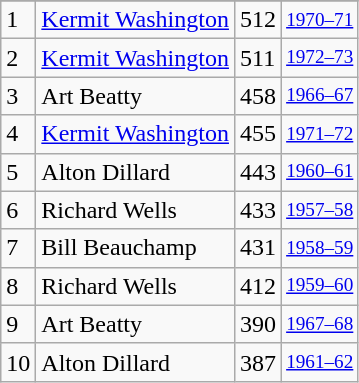<table class="wikitable">
<tr>
</tr>
<tr>
<td>1</td>
<td><a href='#'>Kermit Washington</a></td>
<td>512</td>
<td style="font-size:80%;"><a href='#'>1970–71</a></td>
</tr>
<tr>
<td>2</td>
<td><a href='#'>Kermit Washington</a></td>
<td>511</td>
<td style="font-size:80%;"><a href='#'>1972–73</a></td>
</tr>
<tr>
<td>3</td>
<td>Art Beatty</td>
<td>458</td>
<td style="font-size:80%;"><a href='#'>1966–67</a></td>
</tr>
<tr>
<td>4</td>
<td><a href='#'>Kermit Washington</a></td>
<td>455</td>
<td style="font-size:80%;"><a href='#'>1971–72</a></td>
</tr>
<tr>
<td>5</td>
<td>Alton Dillard</td>
<td>443</td>
<td style="font-size:80%;"><a href='#'>1960–61</a></td>
</tr>
<tr>
<td>6</td>
<td>Richard Wells</td>
<td>433</td>
<td style="font-size:80%;"><a href='#'>1957–58</a></td>
</tr>
<tr>
<td>7</td>
<td>Bill Beauchamp</td>
<td>431</td>
<td style="font-size:80%;"><a href='#'>1958–59</a></td>
</tr>
<tr>
<td>8</td>
<td>Richard Wells</td>
<td>412</td>
<td style="font-size:80%;"><a href='#'>1959–60</a></td>
</tr>
<tr>
<td>9</td>
<td>Art Beatty</td>
<td>390</td>
<td style="font-size:80%;"><a href='#'>1967–68</a></td>
</tr>
<tr>
<td>10</td>
<td>Alton Dillard</td>
<td>387</td>
<td style="font-size:80%;"><a href='#'>1961–62</a></td>
</tr>
</table>
